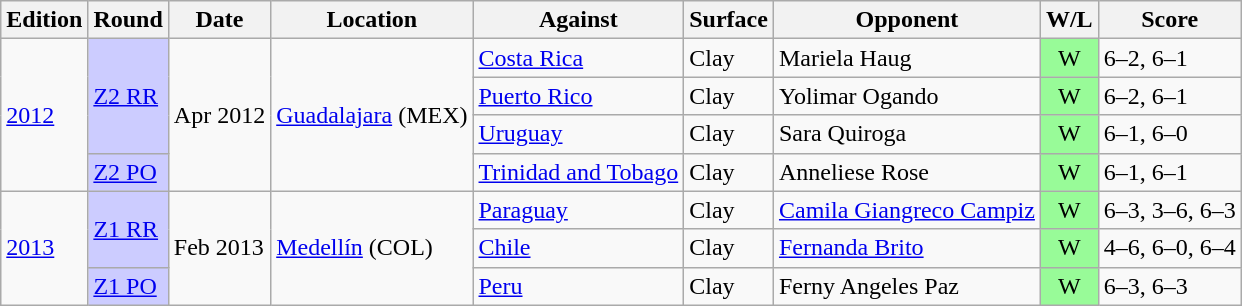<table class=wikitable>
<tr>
<th>Edition</th>
<th>Round</th>
<th>Date</th>
<th>Location</th>
<th>Against</th>
<th>Surface</th>
<th>Opponent</th>
<th>W/L</th>
<th>Score</th>
</tr>
<tr>
<td rowspan="4"><a href='#'>2012</a></td>
<td style="background:#ccccff;" rowspan="3"><a href='#'>Z2 RR</a></td>
<td rowspan="4">Apr 2012</td>
<td rowspan="4"><a href='#'>Guadalajara</a> (MEX)</td>
<td> <a href='#'>Costa Rica</a></td>
<td>Clay</td>
<td>Mariela Haug</td>
<td style="text-align:center; background:#98fb98;">W</td>
<td>6–2, 6–1</td>
</tr>
<tr>
<td> <a href='#'>Puerto Rico</a></td>
<td>Clay</td>
<td>Yolimar Ogando</td>
<td style="text-align:center; background:#98fb98;">W</td>
<td>6–2, 6–1</td>
</tr>
<tr>
<td> <a href='#'>Uruguay</a></td>
<td>Clay</td>
<td>Sara Quiroga</td>
<td style="text-align:center; background:#98fb98;">W</td>
<td>6–1, 6–0</td>
</tr>
<tr>
<td style="background:#ccccff;"><a href='#'>Z2 PO</a></td>
<td> <a href='#'>Trinidad and Tobago</a></td>
<td>Clay</td>
<td>Anneliese Rose</td>
<td style="text-align:center; background:#98fb98;">W</td>
<td>6–1, 6–1</td>
</tr>
<tr>
<td rowspan="3"><a href='#'>2013</a></td>
<td style="background:#ccccff;" rowspan="2"><a href='#'>Z1 RR</a></td>
<td rowspan="3">Feb 2013</td>
<td rowspan="3"><a href='#'>Medellín</a> (COL)</td>
<td> <a href='#'>Paraguay</a></td>
<td>Clay</td>
<td><a href='#'>Camila Giangreco Campiz</a></td>
<td style="text-align:center; background:#98fb98;">W</td>
<td>6–3, 3–6, 6–3</td>
</tr>
<tr>
<td> <a href='#'>Chile</a></td>
<td>Clay</td>
<td><a href='#'>Fernanda Brito</a></td>
<td style="text-align:center; background:#98fb98;">W</td>
<td>4–6, 6–0, 6–4</td>
</tr>
<tr>
<td style="background:#ccccff;"><a href='#'>Z1 PO</a></td>
<td> <a href='#'>Peru</a></td>
<td>Clay</td>
<td>Ferny Angeles Paz</td>
<td style="text-align:center; background:#98fb98;">W</td>
<td>6–3, 6–3</td>
</tr>
</table>
